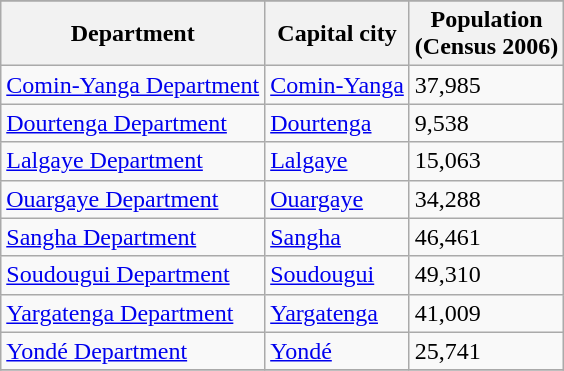<table class="wikitable">
<tr>
</tr>
<tr>
<th>Department</th>
<th>Capital city</th>
<th>Population <br>(Census 2006)</th>
</tr>
<tr>
<td><a href='#'>Comin-Yanga Department</a></td>
<td><a href='#'>Comin-Yanga</a></td>
<td>37,985</td>
</tr>
<tr>
<td><a href='#'>Dourtenga Department</a></td>
<td><a href='#'>Dourtenga</a></td>
<td>9,538</td>
</tr>
<tr>
<td><a href='#'>Lalgaye Department</a></td>
<td><a href='#'>Lalgaye</a></td>
<td>15,063</td>
</tr>
<tr>
<td><a href='#'>Ouargaye Department</a></td>
<td><a href='#'>Ouargaye</a></td>
<td>34,288</td>
</tr>
<tr>
<td><a href='#'>Sangha Department</a></td>
<td><a href='#'>Sangha</a></td>
<td>46,461</td>
</tr>
<tr>
<td><a href='#'>Soudougui Department</a></td>
<td><a href='#'>Soudougui</a></td>
<td>49,310</td>
</tr>
<tr>
<td><a href='#'>Yargatenga Department</a></td>
<td><a href='#'>Yargatenga</a></td>
<td>41,009</td>
</tr>
<tr>
<td><a href='#'>Yondé Department</a></td>
<td><a href='#'>Yondé</a></td>
<td>25,741</td>
</tr>
<tr>
</tr>
</table>
